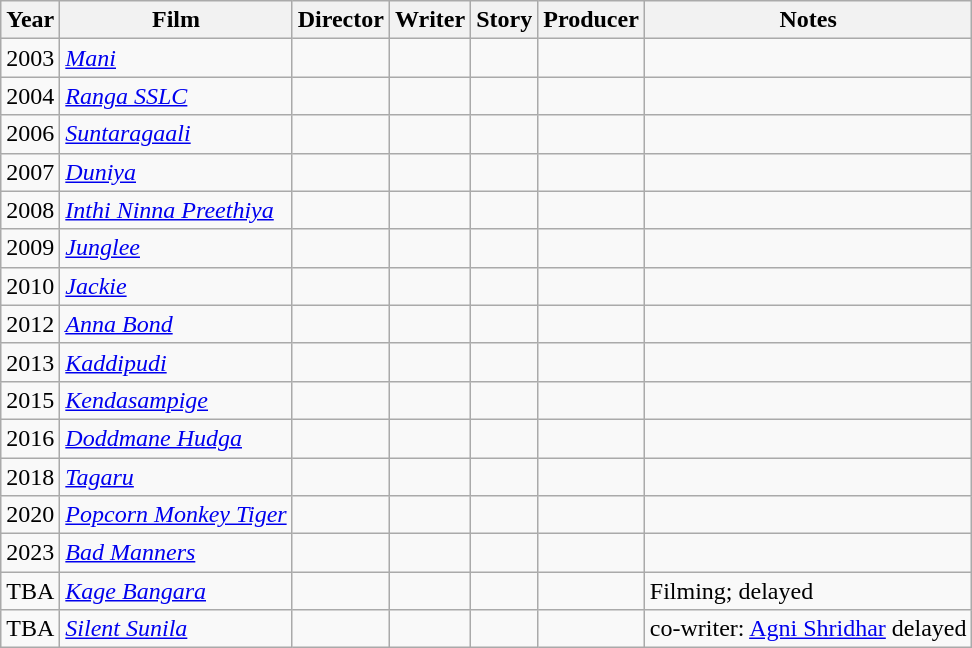<table class="wikitable">
<tr>
<th>Year</th>
<th>Film</th>
<th>Director</th>
<th>Writer</th>
<th>Story</th>
<th>Producer</th>
<th>Notes</th>
</tr>
<tr>
<td>2003</td>
<td><em><a href='#'>Mani</a></em></td>
<td></td>
<td></td>
<td></td>
<td></td>
<td></td>
</tr>
<tr>
<td>2004</td>
<td><em><a href='#'>Ranga SSLC</a></em></td>
<td></td>
<td></td>
<td></td>
<td></td>
<td></td>
</tr>
<tr>
<td>2006</td>
<td><em><a href='#'>Suntaragaali</a></em></td>
<td></td>
<td></td>
<td></td>
<td></td>
<td></td>
</tr>
<tr>
<td>2007</td>
<td><em><a href='#'>Duniya</a></em></td>
<td></td>
<td></td>
<td></td>
<td></td>
<td></td>
</tr>
<tr>
<td>2008</td>
<td><em><a href='#'>Inthi Ninna Preethiya</a></em></td>
<td></td>
<td></td>
<td></td>
<td></td>
<td></td>
</tr>
<tr>
<td>2009</td>
<td><em><a href='#'>Junglee</a></em></td>
<td></td>
<td></td>
<td></td>
<td></td>
<td></td>
</tr>
<tr>
<td>2010</td>
<td><em><a href='#'>Jackie</a></em></td>
<td></td>
<td></td>
<td></td>
<td></td>
<td></td>
</tr>
<tr>
<td>2012</td>
<td><em><a href='#'>Anna Bond</a></em></td>
<td></td>
<td></td>
<td></td>
<td></td>
<td></td>
</tr>
<tr>
<td>2013</td>
<td><em><a href='#'>Kaddipudi</a></em></td>
<td></td>
<td></td>
<td></td>
<td></td>
<td></td>
</tr>
<tr>
<td>2015</td>
<td><em><a href='#'>Kendasampige</a></em></td>
<td></td>
<td></td>
<td></td>
<td></td>
<td></td>
</tr>
<tr>
<td>2016</td>
<td><em><a href='#'>Doddmane Hudga</a></em></td>
<td></td>
<td></td>
<td></td>
<td></td>
<td></td>
</tr>
<tr>
<td>2018</td>
<td><em><a href='#'>Tagaru</a></em></td>
<td></td>
<td></td>
<td></td>
<td></td>
<td></td>
</tr>
<tr>
<td>2020</td>
<td><em><a href='#'>Popcorn Monkey Tiger</a> </em></td>
<td></td>
<td></td>
<td></td>
<td></td>
<td></td>
</tr>
<tr>
<td>2023</td>
<td><em><a href='#'>Bad Manners</a></em></td>
<td></td>
<td></td>
<td></td>
<td></td>
<td></td>
</tr>
<tr>
<td>TBA</td>
<td><em><a href='#'>Kage Bangara</a></em></td>
<td></td>
<td></td>
<td></td>
<td></td>
<td>Filming; delayed</td>
</tr>
<tr>
<td>TBA</td>
<td><em><a href='#'>Silent Sunila</a></em></td>
<td></td>
<td></td>
<td></td>
<td></td>
<td>co-writer: <a href='#'>Agni Shridhar</a>  delayed</td>
</tr>
</table>
